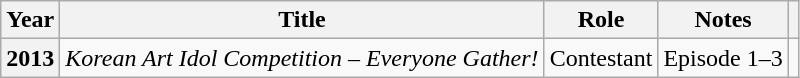<table class="wikitable plainrowheaders">
<tr>
<th scope="col">Year</th>
<th scope="col">Title</th>
<th scope="col">Role</th>
<th scope="col">Notes</th>
<th scope="col" class="unsortable"></th>
</tr>
<tr>
<th scope="row">2013</th>
<td><em>Korean Art Idol Competition – Everyone Gather! </em></td>
<td>Contestant</td>
<td>Episode 1–3</td>
<td style="text-align:center"></td>
</tr>
</table>
